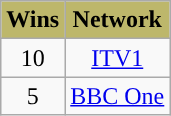<table class="wikitable" style="text-align:center;">
<tr>
<th style="background:#BDB76B;">Wins</th>
<th style="background:#BDB76B;">Network</th>
</tr>
<tr>
<td>10</td>
<td><a href='#'>ITV1</a></td>
</tr>
<tr>
<td>5</td>
<td><a href='#'>BBC One</a></td>
</tr>
</table>
